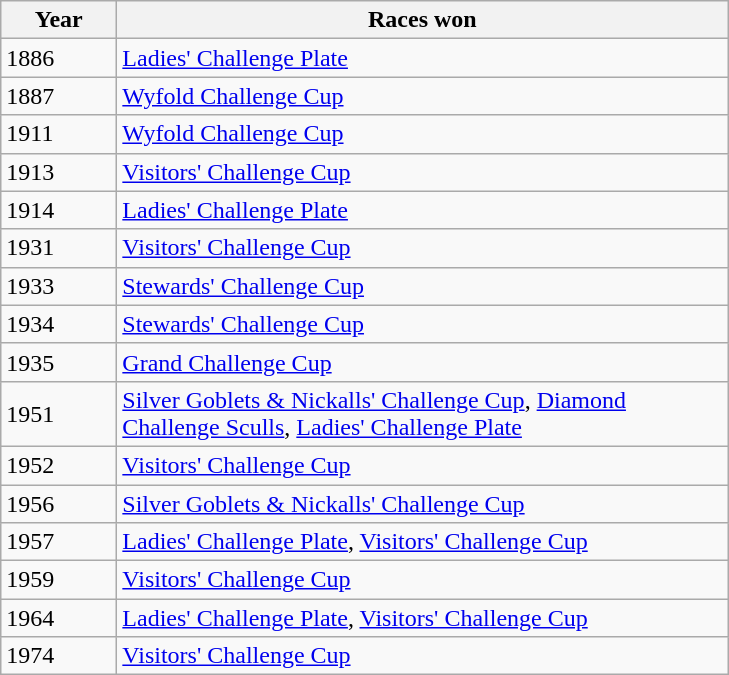<table class="wikitable">
<tr>
<th width=70>Year</th>
<th width=400>Races won</th>
</tr>
<tr>
<td>1886</td>
<td><a href='#'>Ladies' Challenge Plate</a></td>
</tr>
<tr>
<td>1887</td>
<td><a href='#'>Wyfold Challenge Cup</a></td>
</tr>
<tr>
<td>1911</td>
<td><a href='#'>Wyfold Challenge Cup</a></td>
</tr>
<tr>
<td>1913</td>
<td><a href='#'>Visitors' Challenge Cup</a></td>
</tr>
<tr>
<td>1914</td>
<td><a href='#'>Ladies' Challenge Plate</a></td>
</tr>
<tr>
<td>1931</td>
<td><a href='#'>Visitors' Challenge Cup</a></td>
</tr>
<tr>
<td>1933</td>
<td><a href='#'>Stewards' Challenge Cup</a></td>
</tr>
<tr>
<td>1934</td>
<td><a href='#'>Stewards' Challenge Cup</a></td>
</tr>
<tr>
<td>1935</td>
<td><a href='#'>Grand Challenge Cup</a></td>
</tr>
<tr>
<td>1951</td>
<td><a href='#'>Silver Goblets & Nickalls' Challenge Cup</a>, <a href='#'>Diamond Challenge Sculls</a>, <a href='#'>Ladies' Challenge Plate</a></td>
</tr>
<tr>
<td>1952</td>
<td><a href='#'>Visitors' Challenge Cup</a></td>
</tr>
<tr>
<td>1956</td>
<td><a href='#'>Silver Goblets & Nickalls' Challenge Cup</a></td>
</tr>
<tr>
<td>1957</td>
<td><a href='#'>Ladies' Challenge Plate</a>, <a href='#'>Visitors' Challenge Cup</a></td>
</tr>
<tr>
<td>1959</td>
<td><a href='#'>Visitors' Challenge Cup</a></td>
</tr>
<tr>
<td>1964</td>
<td><a href='#'>Ladies' Challenge Plate</a>, <a href='#'>Visitors' Challenge Cup</a></td>
</tr>
<tr>
<td>1974</td>
<td><a href='#'>Visitors' Challenge Cup</a></td>
</tr>
</table>
